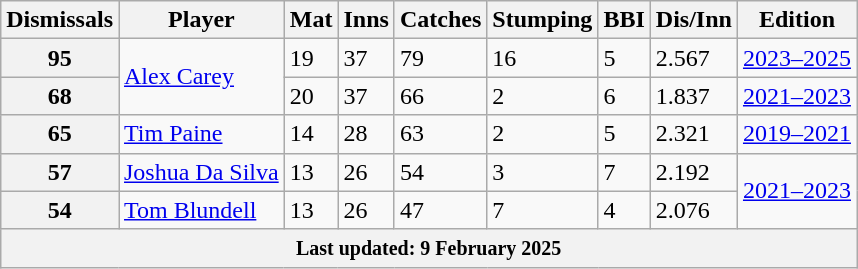<table class="wikitable sortable">
<tr>
<th>Dismissals</th>
<th>Player</th>
<th>Mat</th>
<th>Inns</th>
<th>Catches</th>
<th>Stumping</th>
<th>BBI</th>
<th>Dis/Inn</th>
<th>Edition</th>
</tr>
<tr>
<th>95</th>
<td rowspan=2> <a href='#'>Alex Carey</a></td>
<td>19</td>
<td>37</td>
<td>79</td>
<td>16</td>
<td>5</td>
<td>2.567</td>
<td><a href='#'>2023–2025</a></td>
</tr>
<tr>
<th>68</th>
<td>20</td>
<td>37</td>
<td>66</td>
<td>2</td>
<td>6</td>
<td>1.837</td>
<td><a href='#'>2021–2023</a></td>
</tr>
<tr>
<th>65</th>
<td> <a href='#'>Tim Paine</a></td>
<td>14</td>
<td>28</td>
<td>63</td>
<td>2</td>
<td>5</td>
<td>2.321</td>
<td><a href='#'>2019–2021</a></td>
</tr>
<tr>
<th>57</th>
<td> <a href='#'>Joshua Da Silva</a></td>
<td>13</td>
<td>26</td>
<td>54</td>
<td>3</td>
<td>7</td>
<td>2.192</td>
<td rowspan=2><a href='#'>2021–2023</a></td>
</tr>
<tr>
<th>54</th>
<td> <a href='#'>Tom Blundell</a></td>
<td>13</td>
<td>26</td>
<td>47</td>
<td>7</td>
<td>4</td>
<td>2.076</td>
</tr>
<tr class="sortbottom">
<th colspan="9"><small> Last updated: 9 February 2025</small></th>
</tr>
</table>
